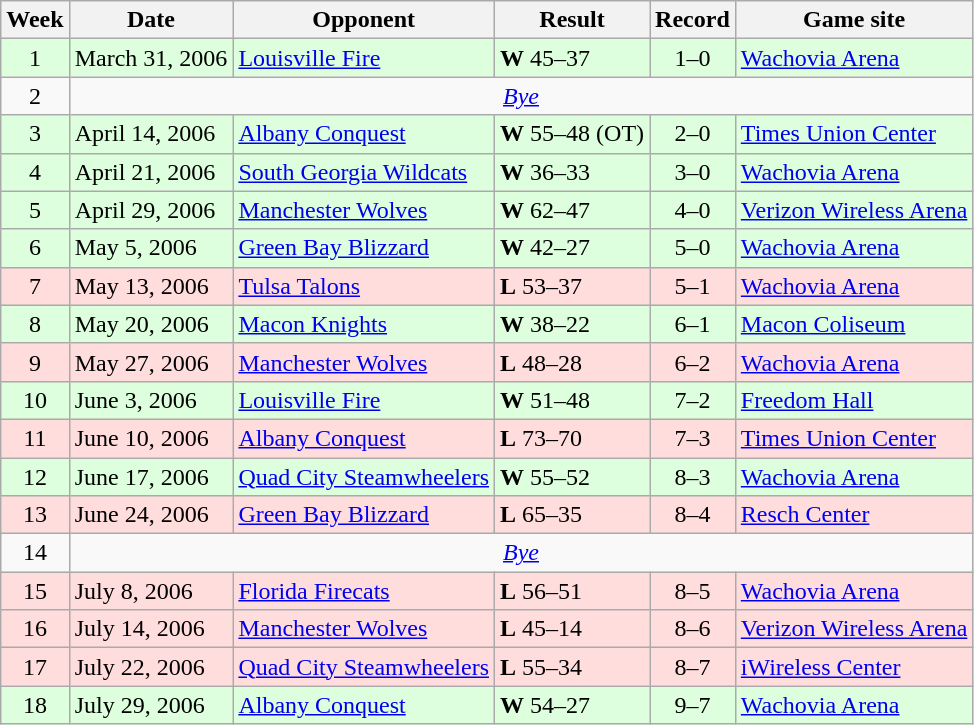<table class="wikitable" align="center">
<tr>
<th>Week</th>
<th>Date</th>
<th>Opponent</th>
<th>Result</th>
<th>Record</th>
<th>Game site</th>
</tr>
<tr style="background:#ddffdd;">
<td align="center">1</td>
<td>March 31, 2006</td>
<td><a href='#'>Louisville Fire</a></td>
<td><strong>W</strong> 45–37</td>
<td align="center">1–0</td>
<td><a href='#'>Wachovia Arena</a></td>
</tr>
<tr>
<td align="center">2</td>
<td colspan="7" align="center"><em><a href='#'>Bye</a></em></td>
</tr>
<tr style="background:#ddffdd;">
<td align="center">3</td>
<td>April 14, 2006</td>
<td><a href='#'>Albany Conquest</a></td>
<td><strong>W</strong> 55–48 (OT)</td>
<td align="center">2–0</td>
<td><a href='#'>Times Union Center</a></td>
</tr>
<tr style="background:#ddffdd;">
<td align="center">4</td>
<td>April 21, 2006</td>
<td><a href='#'>South Georgia Wildcats</a></td>
<td><strong>W</strong> 36–33</td>
<td align="center">3–0</td>
<td><a href='#'>Wachovia Arena</a></td>
</tr>
<tr style="background:#ddffdd;">
<td align="center">5</td>
<td>April 29, 2006</td>
<td><a href='#'>Manchester Wolves</a></td>
<td><strong>W</strong> 62–47</td>
<td align="center">4–0</td>
<td><a href='#'>Verizon Wireless Arena</a></td>
</tr>
<tr style="background:#ddffdd;">
<td align="center">6</td>
<td>May 5, 2006</td>
<td><a href='#'>Green Bay Blizzard</a></td>
<td><strong>W</strong> 42–27</td>
<td align="center">5–0</td>
<td><a href='#'>Wachovia Arena</a></td>
</tr>
<tr style="background:#ffdddd;">
<td align="center">7</td>
<td>May 13, 2006</td>
<td><a href='#'>Tulsa Talons</a></td>
<td><strong>L</strong> 53–37</td>
<td align="center">5–1</td>
<td><a href='#'>Wachovia Arena</a></td>
</tr>
<tr style="background:#ddffdd;">
<td align="center">8</td>
<td>May 20, 2006</td>
<td><a href='#'>Macon Knights</a></td>
<td><strong>W</strong> 38–22</td>
<td align="center">6–1</td>
<td><a href='#'>Macon Coliseum</a></td>
</tr>
<tr style="background:#ffdddd;">
<td align="center">9</td>
<td>May 27, 2006</td>
<td><a href='#'>Manchester Wolves</a></td>
<td><strong>L</strong> 48–28</td>
<td align="center">6–2</td>
<td><a href='#'>Wachovia Arena</a></td>
</tr>
<tr style="background:#ddffdd;">
<td align="center">10</td>
<td>June 3, 2006</td>
<td><a href='#'>Louisville Fire</a></td>
<td><strong>W</strong> 51–48</td>
<td align="center">7–2</td>
<td><a href='#'>Freedom Hall</a></td>
</tr>
<tr style="background:#ffdddd;">
<td align="center">11</td>
<td>June 10, 2006</td>
<td><a href='#'>Albany Conquest</a></td>
<td><strong>L</strong> 73–70</td>
<td align="center">7–3</td>
<td><a href='#'>Times Union Center</a></td>
</tr>
<tr style="background:#ddffdd;">
<td align="center">12</td>
<td>June 17, 2006</td>
<td><a href='#'>Quad City Steamwheelers</a></td>
<td><strong>W</strong> 55–52</td>
<td align="center">8–3</td>
<td><a href='#'>Wachovia Arena</a></td>
</tr>
<tr style="background:#ffdddd;">
<td align="center">13</td>
<td>June 24, 2006</td>
<td><a href='#'>Green Bay Blizzard</a></td>
<td><strong>L</strong> 65–35</td>
<td align="center">8–4</td>
<td><a href='#'>Resch Center</a></td>
</tr>
<tr>
<td align="center">14</td>
<td colspan="7" align="center"><em><a href='#'>Bye</a></em></td>
</tr>
<tr style="background:#ffdddd;">
<td align="center">15</td>
<td>July 8, 2006</td>
<td><a href='#'>Florida Firecats</a></td>
<td><strong>L</strong> 56–51</td>
<td align="center">8–5</td>
<td><a href='#'>Wachovia Arena</a></td>
</tr>
<tr style="background:#ffdddd;">
<td align="center">16</td>
<td>July 14, 2006</td>
<td><a href='#'>Manchester Wolves</a></td>
<td><strong>L</strong> 45–14</td>
<td align="center">8–6</td>
<td><a href='#'>Verizon Wireless Arena</a></td>
</tr>
<tr style="background:#ffdddd;">
<td align="center">17</td>
<td>July 22, 2006</td>
<td><a href='#'>Quad City Steamwheelers</a></td>
<td><strong>L</strong> 55–34</td>
<td align="center">8–7</td>
<td><a href='#'>iWireless Center</a></td>
</tr>
<tr style="background:#ddffdd;">
<td align="center">18</td>
<td>July 29, 2006</td>
<td><a href='#'>Albany Conquest</a></td>
<td><strong>W</strong> 54–27</td>
<td align="center">9–7</td>
<td><a href='#'>Wachovia Arena</a></td>
</tr>
</table>
